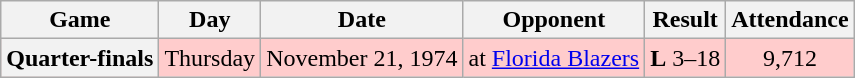<table class="wikitable">
<tr>
<th>Game</th>
<th>Day</th>
<th>Date</th>
<th>Opponent</th>
<th>Result</th>
<th>Attendance</th>
</tr>
<tr align="center" bgcolor="#FFCCCC">
<th>Quarter-finals</th>
<td>Thursday</td>
<td>November 21, 1974</td>
<td>at <a href='#'>Florida Blazers</a></td>
<td><strong>L</strong> 3–18</td>
<td>9,712</td>
</tr>
</table>
